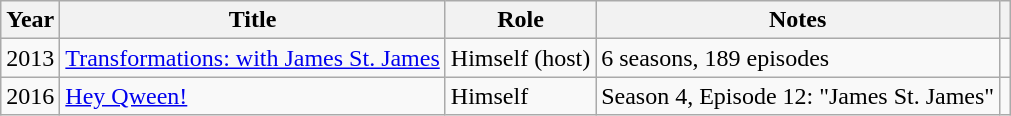<table class="wikitable plainrowheaders sortable">
<tr>
<th scope="col">Year</th>
<th scope="col">Title</th>
<th scope="col">Role</th>
<th scope="col">Notes</th>
<th class="unsortable" style="text-align: center;"></th>
</tr>
<tr>
<td>2013</td>
<td><a href='#'>Transformations: with James St. James</a></td>
<td>Himself (host)</td>
<td>6 seasons, 189 episodes</td>
<td></td>
</tr>
<tr>
<td>2016</td>
<td><a href='#'>Hey Qween!</a></td>
<td>Himself</td>
<td>Season 4, Episode 12: "James St. James"</td>
<td></td>
</tr>
</table>
